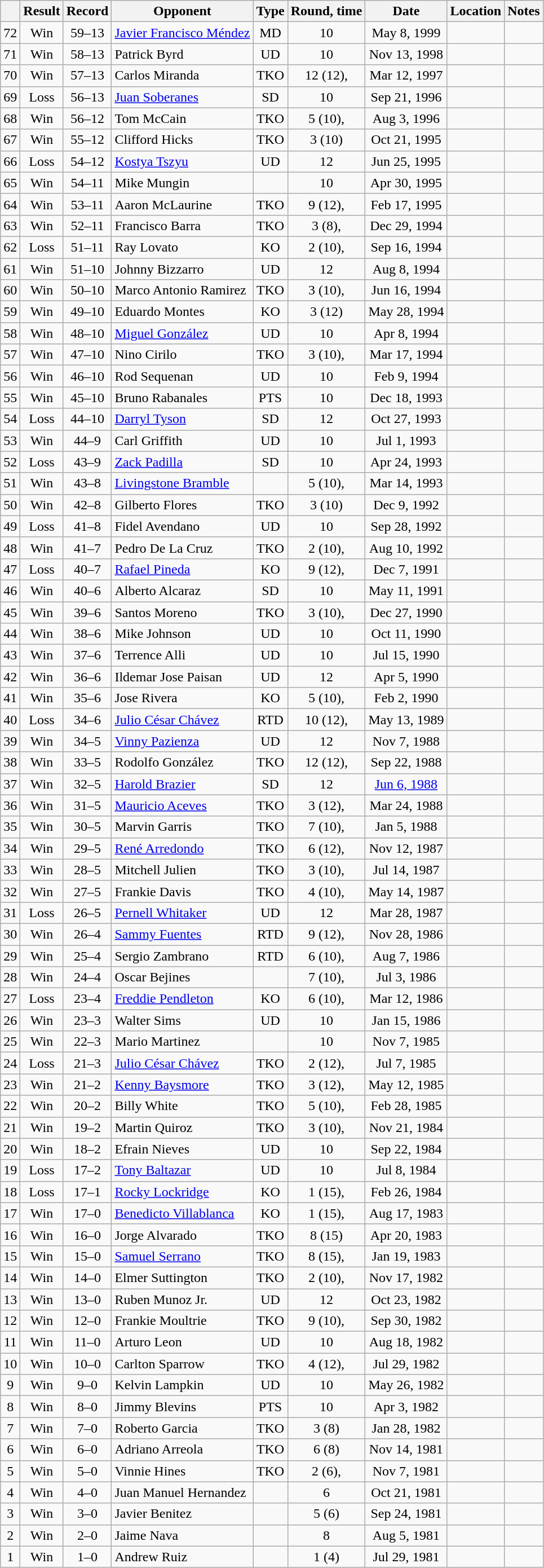<table class="wikitable" style="text-align:center">
<tr>
<th></th>
<th>Result</th>
<th>Record</th>
<th>Opponent</th>
<th>Type</th>
<th>Round, time</th>
<th>Date</th>
<th>Location</th>
<th>Notes</th>
</tr>
<tr>
<td>72</td>
<td>Win</td>
<td>59–13</td>
<td align=left><a href='#'>Javier Francisco Méndez</a></td>
<td>MD</td>
<td>10</td>
<td>May 8, 1999</td>
<td align=left></td>
<td align=left></td>
</tr>
<tr>
<td>71</td>
<td>Win</td>
<td>58–13</td>
<td align=left>Patrick Byrd</td>
<td>UD</td>
<td>10</td>
<td>Nov 13, 1998</td>
<td align=left></td>
<td align=left></td>
</tr>
<tr>
<td>70</td>
<td>Win</td>
<td>57–13</td>
<td align=left>Carlos Miranda</td>
<td>TKO</td>
<td>12 (12), </td>
<td>Mar 12, 1997</td>
<td align=left></td>
<td align=left></td>
</tr>
<tr>
<td>69</td>
<td>Loss</td>
<td>56–13</td>
<td align=left><a href='#'>Juan Soberanes</a></td>
<td>SD</td>
<td>10</td>
<td>Sep 21, 1996</td>
<td align=left></td>
<td align=left></td>
</tr>
<tr>
<td>68</td>
<td>Win</td>
<td>56–12</td>
<td align=left>Tom McCain</td>
<td>TKO</td>
<td>5 (10), </td>
<td>Aug 3, 1996</td>
<td align=left></td>
<td align=left></td>
</tr>
<tr>
<td>67</td>
<td>Win</td>
<td>55–12</td>
<td align=left>Clifford Hicks</td>
<td>TKO</td>
<td>3 (10)</td>
<td>Oct 21, 1995</td>
<td align=left></td>
<td align=left></td>
</tr>
<tr>
<td>66</td>
<td>Loss</td>
<td>54–12</td>
<td align=left><a href='#'>Kostya Tszyu</a></td>
<td>UD</td>
<td>12</td>
<td>Jun 25, 1995</td>
<td align=left></td>
<td align=left></td>
</tr>
<tr>
<td>65</td>
<td>Win</td>
<td>54–11</td>
<td align=left>Mike Mungin</td>
<td></td>
<td>10</td>
<td>Apr 30, 1995</td>
<td align=left></td>
<td align=left></td>
</tr>
<tr>
<td>64</td>
<td>Win</td>
<td>53–11</td>
<td align=left>Aaron McLaurine</td>
<td>TKO</td>
<td>9 (12), </td>
<td>Feb 17, 1995</td>
<td align=left></td>
<td align=left></td>
</tr>
<tr>
<td>63</td>
<td>Win</td>
<td>52–11</td>
<td align=left>Francisco Barra</td>
<td>TKO</td>
<td>3 (8), </td>
<td>Dec 29, 1994</td>
<td align=left></td>
<td align=left></td>
</tr>
<tr>
<td>62</td>
<td>Loss</td>
<td>51–11</td>
<td align=left>Ray Lovato</td>
<td>KO</td>
<td>2 (10), </td>
<td>Sep 16, 1994</td>
<td align=left></td>
<td align=left></td>
</tr>
<tr>
<td>61</td>
<td>Win</td>
<td>51–10</td>
<td align=left>Johnny Bizzarro</td>
<td>UD</td>
<td>12</td>
<td>Aug 8, 1994</td>
<td align=left></td>
<td align=left></td>
</tr>
<tr>
<td>60</td>
<td>Win</td>
<td>50–10</td>
<td align=left>Marco Antonio Ramirez</td>
<td>TKO</td>
<td>3 (10), </td>
<td>Jun 16, 1994</td>
<td align=left></td>
<td align=left></td>
</tr>
<tr>
<td>59</td>
<td>Win</td>
<td>49–10</td>
<td align=left>Eduardo Montes</td>
<td>KO</td>
<td>3 (12)</td>
<td>May 28, 1994</td>
<td align=left></td>
<td align=left></td>
</tr>
<tr>
<td>58</td>
<td>Win</td>
<td>48–10</td>
<td align=left><a href='#'>Miguel González</a></td>
<td>UD</td>
<td>10</td>
<td>Apr 8, 1994</td>
<td align=left></td>
<td align=left></td>
</tr>
<tr>
<td>57</td>
<td>Win</td>
<td>47–10</td>
<td align=left>Nino Cirilo</td>
<td>TKO</td>
<td>3 (10), </td>
<td>Mar 17, 1994</td>
<td align=left></td>
<td align=left></td>
</tr>
<tr>
<td>56</td>
<td>Win</td>
<td>46–10</td>
<td align=left>Rod Sequenan</td>
<td>UD</td>
<td>10</td>
<td>Feb 9, 1994</td>
<td align=left></td>
<td align=left></td>
</tr>
<tr>
<td>55</td>
<td>Win</td>
<td>45–10</td>
<td align=left>Bruno Rabanales</td>
<td>PTS</td>
<td>10</td>
<td>Dec 18, 1993</td>
<td align=left></td>
<td align=left></td>
</tr>
<tr>
<td>54</td>
<td>Loss</td>
<td>44–10</td>
<td align=left><a href='#'>Darryl Tyson</a></td>
<td>SD</td>
<td>12</td>
<td>Oct 27, 1993</td>
<td align=left></td>
<td align=left></td>
</tr>
<tr>
<td>53</td>
<td>Win</td>
<td>44–9</td>
<td align=left>Carl Griffith</td>
<td>UD</td>
<td>10</td>
<td>Jul 1, 1993</td>
<td align=left></td>
<td align=left></td>
</tr>
<tr>
<td>52</td>
<td>Loss</td>
<td>43–9</td>
<td align=left><a href='#'>Zack Padilla</a></td>
<td>SD</td>
<td>10</td>
<td>Apr 24, 1993</td>
<td align=left></td>
<td align=left></td>
</tr>
<tr>
<td>51</td>
<td>Win</td>
<td>43–8</td>
<td align=left><a href='#'>Livingstone Bramble</a></td>
<td></td>
<td>5 (10), </td>
<td>Mar 14, 1993</td>
<td align=left></td>
<td align=left></td>
</tr>
<tr>
<td>50</td>
<td>Win</td>
<td>42–8</td>
<td align=left>Gilberto Flores</td>
<td>TKO</td>
<td>3 (10)</td>
<td>Dec 9, 1992</td>
<td align=left></td>
<td align=left></td>
</tr>
<tr>
<td>49</td>
<td>Loss</td>
<td>41–8</td>
<td align=left>Fidel Avendano</td>
<td>UD</td>
<td>10</td>
<td>Sep 28, 1992</td>
<td align=left></td>
<td align=left></td>
</tr>
<tr>
<td>48</td>
<td>Win</td>
<td>41–7</td>
<td align=left>Pedro De La Cruz</td>
<td>TKO</td>
<td>2 (10), </td>
<td>Aug 10, 1992</td>
<td align=left></td>
<td align=left></td>
</tr>
<tr>
<td>47</td>
<td>Loss</td>
<td>40–7</td>
<td align=left><a href='#'>Rafael Pineda</a></td>
<td>KO</td>
<td>9 (12), </td>
<td>Dec 7, 1991</td>
<td align=left></td>
<td align=left></td>
</tr>
<tr>
<td>46</td>
<td>Win</td>
<td>40–6</td>
<td align=left>Alberto Alcaraz</td>
<td>SD</td>
<td>10</td>
<td>May 11, 1991</td>
<td align=left></td>
<td align=left></td>
</tr>
<tr>
<td>45</td>
<td>Win</td>
<td>39–6</td>
<td align=left>Santos Moreno</td>
<td>TKO</td>
<td>3 (10), </td>
<td>Dec 27, 1990</td>
<td align=left></td>
<td align=left></td>
</tr>
<tr>
<td>44</td>
<td>Win</td>
<td>38–6</td>
<td align=left>Mike Johnson</td>
<td>UD</td>
<td>10</td>
<td>Oct 11, 1990</td>
<td align=left></td>
<td align=left></td>
</tr>
<tr>
<td>43</td>
<td>Win</td>
<td>37–6</td>
<td align=left>Terrence Alli</td>
<td>UD</td>
<td>10</td>
<td>Jul 15, 1990</td>
<td align=left></td>
<td align=left></td>
</tr>
<tr>
<td>42</td>
<td>Win</td>
<td>36–6</td>
<td align=left>Ildemar Jose Paisan</td>
<td>UD</td>
<td>12</td>
<td>Apr 5, 1990</td>
<td align=left></td>
<td align=left></td>
</tr>
<tr>
<td>41</td>
<td>Win</td>
<td>35–6</td>
<td align=left>Jose Rivera</td>
<td>KO</td>
<td>5 (10), </td>
<td>Feb 2, 1990</td>
<td align=left></td>
<td align=left></td>
</tr>
<tr>
<td>40</td>
<td>Loss</td>
<td>34–6</td>
<td align=left><a href='#'>Julio César Chávez</a></td>
<td>RTD</td>
<td>10 (12), </td>
<td>May 13, 1989</td>
<td align=left></td>
<td align=left></td>
</tr>
<tr>
<td>39</td>
<td>Win</td>
<td>34–5</td>
<td align=left><a href='#'>Vinny Pazienza</a></td>
<td>UD</td>
<td>12</td>
<td>Nov 7, 1988</td>
<td align=left></td>
<td align=left></td>
</tr>
<tr>
<td>38</td>
<td>Win</td>
<td>33–5</td>
<td align=left>Rodolfo González</td>
<td>TKO</td>
<td>12 (12), </td>
<td>Sep 22, 1988</td>
<td align=left></td>
<td align=left></td>
</tr>
<tr>
<td>37</td>
<td>Win</td>
<td>32–5</td>
<td align=left><a href='#'>Harold Brazier</a></td>
<td>SD</td>
<td>12</td>
<td><a href='#'>Jun 6, 1988</a></td>
<td align=left></td>
<td align=left></td>
</tr>
<tr>
<td>36</td>
<td>Win</td>
<td>31–5</td>
<td align=left><a href='#'>Mauricio Aceves</a></td>
<td>TKO</td>
<td>3 (12), </td>
<td>Mar 24, 1988</td>
<td align=left></td>
<td align=left></td>
</tr>
<tr>
<td>35</td>
<td>Win</td>
<td>30–5</td>
<td align=left>Marvin Garris</td>
<td>TKO</td>
<td>7 (10), </td>
<td>Jan 5, 1988</td>
<td align=left></td>
<td align=left></td>
</tr>
<tr>
<td>34</td>
<td>Win</td>
<td>29–5</td>
<td align=left><a href='#'>René Arredondo</a></td>
<td>TKO</td>
<td>6 (12), </td>
<td>Nov 12, 1987</td>
<td align=left></td>
<td align=left></td>
</tr>
<tr>
<td>33</td>
<td>Win</td>
<td>28–5</td>
<td align=left>Mitchell Julien</td>
<td>TKO</td>
<td>3 (10), </td>
<td>Jul 14, 1987</td>
<td align=left></td>
<td align=left></td>
</tr>
<tr>
<td>32</td>
<td>Win</td>
<td>27–5</td>
<td align=left>Frankie Davis</td>
<td>TKO</td>
<td>4 (10), </td>
<td>May 14, 1987</td>
<td align=left></td>
<td align=left></td>
</tr>
<tr>
<td>31</td>
<td>Loss</td>
<td>26–5</td>
<td align=left><a href='#'>Pernell Whitaker</a></td>
<td>UD</td>
<td>12</td>
<td>Mar 28, 1987</td>
<td align=left></td>
<td align=left></td>
</tr>
<tr>
<td>30</td>
<td>Win</td>
<td>26–4</td>
<td align=left><a href='#'>Sammy Fuentes</a></td>
<td>RTD</td>
<td>9 (12), </td>
<td>Nov 28, 1986</td>
<td align=left></td>
<td align=left></td>
</tr>
<tr>
<td>29</td>
<td>Win</td>
<td>25–4</td>
<td align=left>Sergio Zambrano</td>
<td>RTD</td>
<td>6 (10), </td>
<td>Aug 7, 1986</td>
<td align=left></td>
<td align=left></td>
</tr>
<tr>
<td>28</td>
<td>Win</td>
<td>24–4</td>
<td align=left>Oscar Bejines</td>
<td></td>
<td>7 (10), </td>
<td>Jul 3, 1986</td>
<td align=left></td>
<td align=left></td>
</tr>
<tr>
<td>27</td>
<td>Loss</td>
<td>23–4</td>
<td align=left><a href='#'>Freddie Pendleton</a></td>
<td>KO</td>
<td>6 (10), </td>
<td>Mar 12, 1986</td>
<td align=left></td>
<td align=left></td>
</tr>
<tr>
<td>26</td>
<td>Win</td>
<td>23–3</td>
<td align=left>Walter Sims</td>
<td>UD</td>
<td>10</td>
<td>Jan 15, 1986</td>
<td align=left></td>
<td align=left></td>
</tr>
<tr>
<td>25</td>
<td>Win</td>
<td>22–3</td>
<td align=left>Mario Martinez</td>
<td></td>
<td>10</td>
<td>Nov 7, 1985</td>
<td align=left></td>
<td align=left></td>
</tr>
<tr>
<td>24</td>
<td>Loss</td>
<td>21–3</td>
<td align=left><a href='#'>Julio César Chávez</a></td>
<td>TKO</td>
<td>2 (12), </td>
<td>Jul 7, 1985</td>
<td align=left></td>
<td align=left></td>
</tr>
<tr>
<td>23</td>
<td>Win</td>
<td>21–2</td>
<td align=left><a href='#'>Kenny Baysmore</a></td>
<td>TKO</td>
<td>3 (12), </td>
<td>May 12, 1985</td>
<td align=left></td>
<td align=left></td>
</tr>
<tr>
<td>22</td>
<td>Win</td>
<td>20–2</td>
<td align=left>Billy White</td>
<td>TKO</td>
<td>5 (10), </td>
<td>Feb 28, 1985</td>
<td align=left></td>
<td align=left></td>
</tr>
<tr>
<td>21</td>
<td>Win</td>
<td>19–2</td>
<td align=left>Martin Quiroz</td>
<td>TKO</td>
<td>3 (10), </td>
<td>Nov 21, 1984</td>
<td align=left></td>
<td align=left></td>
</tr>
<tr>
<td>20</td>
<td>Win</td>
<td>18–2</td>
<td align=left>Efrain Nieves</td>
<td>UD</td>
<td>10</td>
<td>Sep 22, 1984</td>
<td align=left></td>
<td align=left></td>
</tr>
<tr>
<td>19</td>
<td>Loss</td>
<td>17–2</td>
<td align=left><a href='#'>Tony Baltazar</a></td>
<td>UD</td>
<td>10</td>
<td>Jul 8, 1984</td>
<td align=left></td>
<td align=left></td>
</tr>
<tr>
<td>18</td>
<td>Loss</td>
<td>17–1</td>
<td align=left><a href='#'>Rocky Lockridge</a></td>
<td>KO</td>
<td>1 (15), </td>
<td>Feb 26, 1984</td>
<td align=left></td>
<td align=left></td>
</tr>
<tr>
<td>17</td>
<td>Win</td>
<td>17–0</td>
<td align=left><a href='#'>Benedicto Villablanca</a></td>
<td>KO</td>
<td>1 (15), </td>
<td>Aug 17, 1983</td>
<td align=left></td>
<td align=left></td>
</tr>
<tr>
<td>16</td>
<td>Win</td>
<td>16–0</td>
<td align=left>Jorge Alvarado</td>
<td>TKO</td>
<td>8 (15)</td>
<td>Apr 20, 1983</td>
<td align=left></td>
<td align=left></td>
</tr>
<tr>
<td>15</td>
<td>Win</td>
<td>15–0</td>
<td align=left><a href='#'>Samuel Serrano</a></td>
<td>TKO</td>
<td>8 (15), </td>
<td>Jan 19, 1983</td>
<td align=left></td>
<td align=left></td>
</tr>
<tr>
<td>14</td>
<td>Win</td>
<td>14–0</td>
<td align=left>Elmer Suttington</td>
<td>TKO</td>
<td>2 (10), </td>
<td>Nov 17, 1982</td>
<td align=left></td>
<td align=left></td>
</tr>
<tr>
<td>13</td>
<td>Win</td>
<td>13–0</td>
<td align=left>Ruben Munoz Jr.</td>
<td>UD</td>
<td>12</td>
<td>Oct 23, 1982</td>
<td align=left></td>
<td align=left></td>
</tr>
<tr>
<td>12</td>
<td>Win</td>
<td>12–0</td>
<td align=left>Frankie Moultrie</td>
<td>TKO</td>
<td>9 (10), </td>
<td>Sep 30, 1982</td>
<td align=left></td>
<td align=left></td>
</tr>
<tr>
<td>11</td>
<td>Win</td>
<td>11–0</td>
<td align=left>Arturo Leon</td>
<td>UD</td>
<td>10</td>
<td>Aug 18, 1982</td>
<td align=left></td>
<td align=left></td>
</tr>
<tr>
<td>10</td>
<td>Win</td>
<td>10–0</td>
<td align=left>Carlton Sparrow</td>
<td>TKO</td>
<td>4 (12), </td>
<td>Jul 29, 1982</td>
<td align=left></td>
<td align=left></td>
</tr>
<tr>
<td>9</td>
<td>Win</td>
<td>9–0</td>
<td align=left>Kelvin Lampkin</td>
<td>UD</td>
<td>10</td>
<td>May 26, 1982</td>
<td align=left></td>
<td align=left></td>
</tr>
<tr>
<td>8</td>
<td>Win</td>
<td>8–0</td>
<td align=left>Jimmy Blevins</td>
<td>PTS</td>
<td>10</td>
<td>Apr 3, 1982</td>
<td align=left></td>
<td align=left></td>
</tr>
<tr>
<td>7</td>
<td>Win</td>
<td>7–0</td>
<td align=left>Roberto Garcia</td>
<td>TKO</td>
<td>3 (8)</td>
<td>Jan 28, 1982</td>
<td align=left></td>
<td align=left></td>
</tr>
<tr>
<td>6</td>
<td>Win</td>
<td>6–0</td>
<td align=left>Adriano Arreola</td>
<td>TKO</td>
<td>6 (8)</td>
<td>Nov 14, 1981</td>
<td align=left></td>
<td align=left></td>
</tr>
<tr>
<td>5</td>
<td>Win</td>
<td>5–0</td>
<td align=left>Vinnie Hines</td>
<td>TKO</td>
<td>2 (6), </td>
<td>Nov 7, 1981</td>
<td align=left></td>
<td align=left></td>
</tr>
<tr>
<td>4</td>
<td>Win</td>
<td>4–0</td>
<td align=left>Juan Manuel Hernandez</td>
<td></td>
<td>6</td>
<td>Oct 21, 1981</td>
<td align=left></td>
<td align=left></td>
</tr>
<tr>
<td>3</td>
<td>Win</td>
<td>3–0</td>
<td align=left>Javier Benitez</td>
<td></td>
<td>5 (6)</td>
<td>Sep 24, 1981</td>
<td align=left></td>
<td align=left></td>
</tr>
<tr>
<td>2</td>
<td>Win</td>
<td>2–0</td>
<td align=left>Jaime Nava</td>
<td></td>
<td>8</td>
<td>Aug 5, 1981</td>
<td align=left></td>
<td align=left></td>
</tr>
<tr>
<td>1</td>
<td>Win</td>
<td>1–0</td>
<td align=left>Andrew Ruiz</td>
<td></td>
<td>1 (4)</td>
<td>Jul 29, 1981</td>
<td align=left></td>
<td align=left></td>
</tr>
</table>
